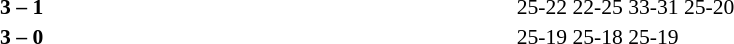<table width=100% cellspacing=1>
<tr>
<th width=20%></th>
<th width=12%></th>
<th width=20%></th>
<th width=33%></th>
<td></td>
</tr>
<tr style=font-size:90%>
<td align=right><strong></strong></td>
<td align=center><strong>3 – 1</strong></td>
<td></td>
<td>25-22 22-25 33-31 25-20</td>
<td></td>
</tr>
<tr style=font-size:90%>
<td align=right><strong></strong></td>
<td align=center><strong>3 – 0</strong></td>
<td></td>
<td>25-19 25-18 25-19</td>
</tr>
</table>
